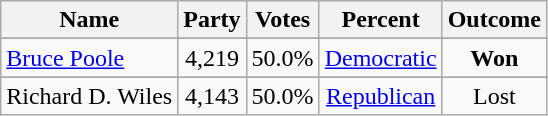<table class=wikitable style="text-align:center">
<tr>
<th>Name</th>
<th>Party</th>
<th>Votes</th>
<th>Percent</th>
<th>Outcome</th>
</tr>
<tr>
</tr>
<tr>
<td align=left><a href='#'>Bruce Poole</a></td>
<td>4,219</td>
<td>50.0%</td>
<td><a href='#'>Democratic</a></td>
<td><strong>Won</strong></td>
</tr>
<tr>
</tr>
<tr>
<td align=left>Richard D. Wiles</td>
<td>4,143</td>
<td>50.0%</td>
<td><a href='#'>Republican</a></td>
<td>Lost</td>
</tr>
</table>
